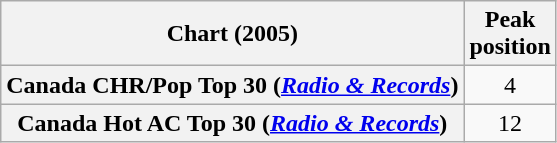<table class="wikitable plainrowheaders" style="text-align:center">
<tr>
<th scope="col">Chart (2005)</th>
<th scope="col">Peak<br>position</th>
</tr>
<tr>
<th scope="row">Canada CHR/Pop Top 30 (<em><a href='#'>Radio & Records</a></em>)</th>
<td>4</td>
</tr>
<tr>
<th scope="row">Canada Hot AC Top 30 (<em><a href='#'>Radio & Records</a></em>)</th>
<td>12</td>
</tr>
</table>
